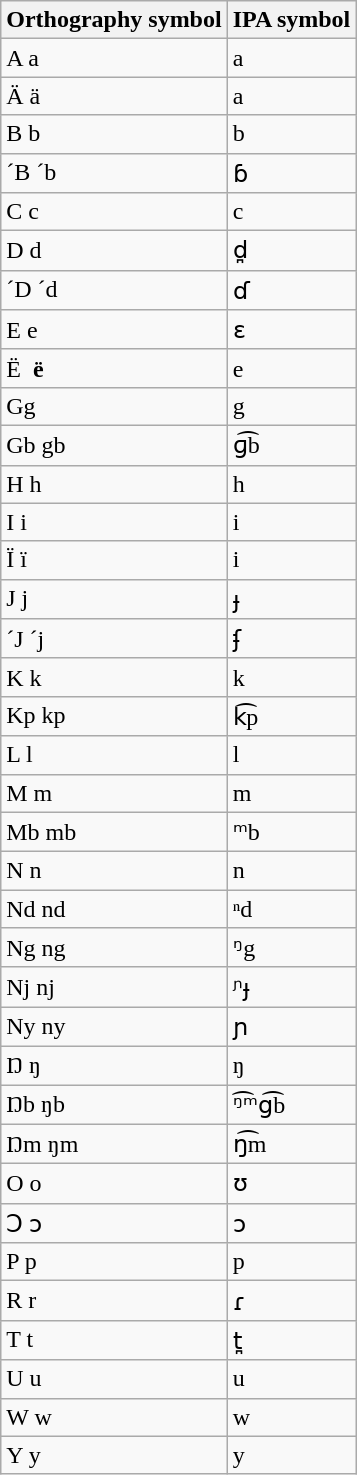<table class="wikitable">
<tr>
<th>Orthography symbol</th>
<th>IPA symbol</th>
</tr>
<tr>
<td>A  a</td>
<td>a</td>
</tr>
<tr>
<td>Ä  ä</td>
<td>a</td>
</tr>
<tr>
<td>B  b</td>
<td>b</td>
</tr>
<tr>
<td>´B  ´b</td>
<td>ɓ</td>
</tr>
<tr>
<td>C  c</td>
<td>c</td>
</tr>
<tr>
<td>D  d</td>
<td>d̪</td>
</tr>
<tr>
<td>´D  ´d</td>
<td>ɗ</td>
</tr>
<tr>
<td>E  e</td>
<td>ɛ</td>
</tr>
<tr>
<td>Ë <strong> ë</strong></td>
<td>e</td>
</tr>
<tr>
<td>Gg</td>
<td>g</td>
</tr>
<tr>
<td>Gb gb</td>
<td>ɡ͡b</td>
</tr>
<tr>
<td>H h</td>
<td>h</td>
</tr>
<tr>
<td>I i</td>
<td>i</td>
</tr>
<tr>
<td>Ï ï</td>
<td>i</td>
</tr>
<tr>
<td>J j</td>
<td>ɟ</td>
</tr>
<tr>
<td>´J ´j</td>
<td>ʄ</td>
</tr>
<tr>
<td>K k</td>
<td>k</td>
</tr>
<tr>
<td>Kp kp</td>
<td>k͡p</td>
</tr>
<tr>
<td>L l</td>
<td>l</td>
</tr>
<tr>
<td>M m</td>
<td>m</td>
</tr>
<tr>
<td>Mb mb</td>
<td>ᵐb</td>
</tr>
<tr>
<td>N n</td>
<td>n</td>
</tr>
<tr>
<td>Nd nd</td>
<td>ⁿd</td>
</tr>
<tr>
<td>Ng ng</td>
<td>ᵑg</td>
</tr>
<tr>
<td>Nj nj</td>
<td>ᶮɟ</td>
</tr>
<tr>
<td>Ny ny</td>
<td>ɲ</td>
</tr>
<tr>
<td>Ŋ ŋ</td>
<td>ŋ</td>
</tr>
<tr>
<td>Ŋb ŋb</td>
<td>ᵑ͡ᵐg͡b</td>
</tr>
<tr>
<td>Ŋm ŋm</td>
<td>ŋ͡m</td>
</tr>
<tr>
<td>O o</td>
<td>ʊ</td>
</tr>
<tr>
<td>Ͻ ɔ</td>
<td>ɔ</td>
</tr>
<tr>
<td>P p</td>
<td>p</td>
</tr>
<tr>
<td>R r</td>
<td>ɾ</td>
</tr>
<tr>
<td>T t</td>
<td>t̪</td>
</tr>
<tr>
<td>U u</td>
<td>u</td>
</tr>
<tr>
<td>W w</td>
<td>w</td>
</tr>
<tr>
<td>Y y</td>
<td>y</td>
</tr>
</table>
